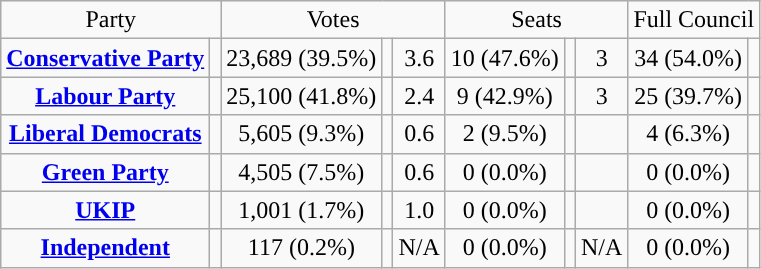<table class=wikitable style="text-align:center;">
<tr>
<td colspan=2>Party</td>
<td colspan=3>Votes</td>
<td colspan=3>Seats</td>
<td colspan=3>Full Council</td>
</tr>
<tr>
<td><strong><a href='#'>Conservative Party</a></strong></td>
<td style="background:"></td>
<td>23,689 (39.5%)</td>
<td></td>
<td> 3.6</td>
<td>10 (47.6%)</td>
<td></td>
<td> 3</td>
<td>34 (54.0%)</td>
<td></td>
</tr>
<tr>
<td><strong><a href='#'>Labour Party</a></strong></td>
<td style="background:"></td>
<td>25,100 (41.8%)</td>
<td></td>
<td> 2.4</td>
<td>9 (42.9%)</td>
<td></td>
<td> 3</td>
<td>25 (39.7%)</td>
<td></td>
</tr>
<tr>
<td><strong><a href='#'>Liberal Democrats</a></strong></td>
<td style="background:"></td>
<td>5,605 (9.3%)</td>
<td></td>
<td> 0.6</td>
<td>2 (9.5%)</td>
<td></td>
<td></td>
<td>4 (6.3%)</td>
<td></td>
</tr>
<tr>
<td><strong><a href='#'>Green Party</a></strong></td>
<td style="background:"></td>
<td>4,505 (7.5%)</td>
<td></td>
<td> 0.6</td>
<td>0 (0.0%)</td>
<td></td>
<td></td>
<td>0 (0.0%)</td>
<td></td>
</tr>
<tr>
<td><strong><a href='#'>UKIP</a></strong></td>
<td style="background:"></td>
<td>1,001 (1.7%)</td>
<td></td>
<td> 1.0</td>
<td>0 (0.0%)</td>
<td></td>
<td></td>
<td>0 (0.0%)</td>
<td></td>
</tr>
<tr>
<td><strong><a href='#'>Independent</a></strong></td>
<td style="background:"></td>
<td>117 (0.2%)</td>
<td></td>
<td>N/A</td>
<td>0 (0.0%)</td>
<td></td>
<td>N/A</td>
<td>0 (0.0%)</td>
<td></td>
</tr>
</table>
